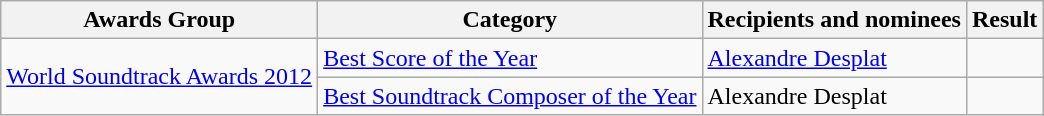<table class="wikitable">
<tr>
<th>Awards Group</th>
<th>Category</th>
<th>Recipients and nominees</th>
<th>Result</th>
</tr>
<tr>
<td rowspan="2" style="text-align:center;"><a href='#'>World Soundtrack Awards 2012</a></td>
<td><a href='#'>Best Score of the Year</a></td>
<td><a href='#'>Alexandre Desplat</a></td>
<td></td>
</tr>
<tr>
<td><a href='#'>Best Soundtrack Composer of the Year</a></td>
<td>Alexandre Desplat</td>
<td></td>
</tr>
</table>
